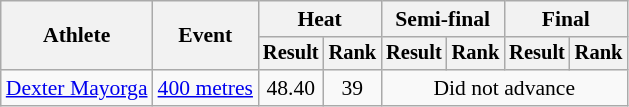<table class=wikitable style=font-size:90%>
<tr>
<th rowspan=2>Athlete</th>
<th rowspan=2>Event</th>
<th colspan=2>Heat</th>
<th colspan=2>Semi-final</th>
<th colspan=2>Final</th>
</tr>
<tr style=font-size:95%>
<th>Result</th>
<th>Rank</th>
<th>Result</th>
<th>Rank</th>
<th>Result</th>
<th>Rank</th>
</tr>
<tr align=center>
<td align=left><a href='#'>Dexter Mayorga</a></td>
<td align=left><a href='#'>400 metres</a></td>
<td>48.40</td>
<td>39</td>
<td colspan="4">Did not advance</td>
</tr>
</table>
